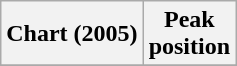<table class="wikitable sortable plainrowheaders" style="text-align:center">
<tr>
<th scope="col">Chart (2005)</th>
<th scope="col">Peak<br>position</th>
</tr>
<tr>
</tr>
</table>
